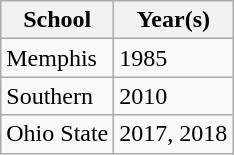<table class="wikitable sortable">
<tr>
<th>School</th>
<th>Year(s)</th>
</tr>
<tr>
<td>Memphis</td>
<td>1985</td>
</tr>
<tr>
<td>Southern</td>
<td>2010</td>
</tr>
<tr>
<td>Ohio State</td>
<td>2017, 2018</td>
</tr>
</table>
